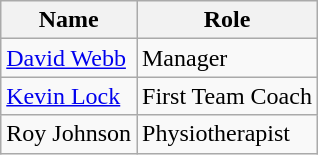<table class="wikitable">
<tr>
<th>Name</th>
<th>Role</th>
</tr>
<tr>
<td> <a href='#'>David Webb</a></td>
<td>Manager</td>
</tr>
<tr>
<td> <a href='#'>Kevin Lock</a></td>
<td>First Team Coach</td>
</tr>
<tr>
<td> Roy Johnson</td>
<td>Physiotherapist</td>
</tr>
</table>
